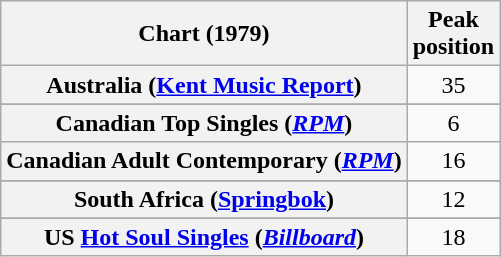<table class="wikitable sortable plainrowheaders" style="text-align:center">
<tr>
<th scope="col">Chart (1979)</th>
<th scope="col">Peak<br>position</th>
</tr>
<tr>
<th scope="row">Australia (<a href='#'>Kent Music Report</a>)</th>
<td style="text-align:center;">35</td>
</tr>
<tr>
</tr>
<tr>
<th scope="row">Canadian Top Singles (<em><a href='#'>RPM</a></em>)</th>
<td style="text-align:center;">6</td>
</tr>
<tr>
<th scope="row">Canadian Adult Contemporary (<em><a href='#'>RPM</a></em>)</th>
<td style="text-align:center;">16</td>
</tr>
<tr>
</tr>
<tr>
</tr>
<tr>
<th scope="row">South Africa (<a href='#'>Springbok</a>)</th>
<td align="center">12</td>
</tr>
<tr>
</tr>
<tr>
</tr>
<tr>
</tr>
<tr>
<th scope="row">US <a href='#'>Hot Soul Singles</a> (<em><a href='#'>Billboard</a></em>)</th>
<td style="text-align:center;">18</td>
</tr>
</table>
